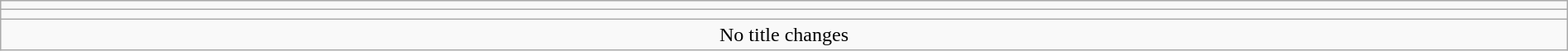<table class="wikitable" style="text-align:center; width:100%;">
<tr>
<td colspan=5></td>
</tr>
<tr>
<td colspan=5><strong></strong></td>
</tr>
<tr>
<td colspan="5">No title changes</td>
</tr>
</table>
